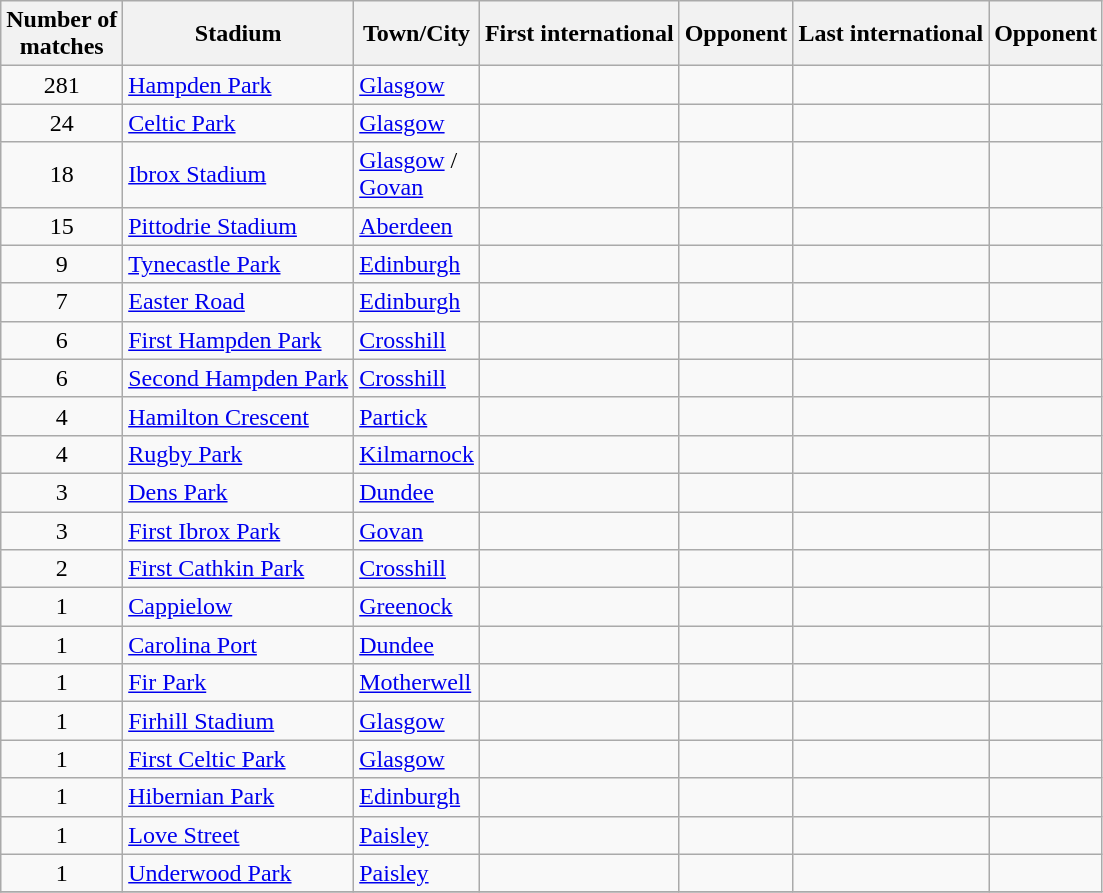<table class="wikitable sortable" style="text-align: left;">
<tr>
<th>Number of<br> matches</th>
<th>Stadium</th>
<th>Town/City</th>
<th>First international</th>
<th>Opponent</th>
<th>Last international</th>
<th>Opponent</th>
</tr>
<tr>
<td align=center>281</td>
<td><a href='#'>Hampden Park</a></td>
<td><a href='#'>Glasgow</a></td>
<td></td>
<td></td>
<td></td>
<td></td>
</tr>
<tr>
<td align=center>24</td>
<td><a href='#'>Celtic Park</a></td>
<td><a href='#'>Glasgow</a></td>
<td></td>
<td></td>
<td></td>
<td></td>
</tr>
<tr>
<td align=center>18</td>
<td><a href='#'>Ibrox Stadium</a></td>
<td><a href='#'>Glasgow</a> /<br><a href='#'>Govan</a></td>
<td></td>
<td></td>
<td></td>
<td></td>
</tr>
<tr>
<td align=center>15</td>
<td><a href='#'>Pittodrie Stadium</a></td>
<td><a href='#'>Aberdeen</a></td>
<td></td>
<td></td>
<td></td>
<td></td>
</tr>
<tr>
<td align=center>9</td>
<td><a href='#'>Tynecastle Park</a></td>
<td><a href='#'>Edinburgh</a></td>
<td></td>
<td></td>
<td></td>
<td></td>
</tr>
<tr>
<td align=center>7</td>
<td><a href='#'>Easter Road</a></td>
<td><a href='#'>Edinburgh</a></td>
<td></td>
<td></td>
<td></td>
<td></td>
</tr>
<tr>
<td align=center>6</td>
<td><a href='#'>First Hampden Park</a></td>
<td><a href='#'>Crosshill</a></td>
<td></td>
<td></td>
<td></td>
<td></td>
</tr>
<tr>
<td align=center>6</td>
<td><a href='#'>Second Hampden Park</a></td>
<td><a href='#'>Crosshill</a></td>
<td></td>
<td></td>
<td></td>
<td></td>
</tr>
<tr>
<td align=center>4</td>
<td><a href='#'>Hamilton Crescent</a></td>
<td><a href='#'>Partick</a></td>
<td></td>
<td></td>
<td></td>
<td></td>
</tr>
<tr>
<td align=center>4</td>
<td><a href='#'>Rugby Park</a></td>
<td><a href='#'>Kilmarnock</a></td>
<td></td>
<td></td>
<td></td>
<td></td>
</tr>
<tr>
<td align=center>3</td>
<td><a href='#'>Dens Park</a></td>
<td><a href='#'>Dundee</a></td>
<td></td>
<td></td>
<td></td>
<td></td>
</tr>
<tr>
<td align=center>3</td>
<td><a href='#'>First Ibrox Park</a></td>
<td><a href='#'>Govan</a></td>
<td></td>
<td></td>
<td></td>
<td></td>
</tr>
<tr>
<td align=center>2</td>
<td><a href='#'>First Cathkin Park</a></td>
<td><a href='#'>Crosshill</a></td>
<td></td>
<td></td>
<td></td>
<td></td>
</tr>
<tr>
<td align=center>1</td>
<td><a href='#'>Cappielow</a></td>
<td><a href='#'>Greenock</a></td>
<td></td>
<td></td>
<td></td>
<td></td>
</tr>
<tr>
<td align=center>1</td>
<td><a href='#'>Carolina Port</a></td>
<td><a href='#'>Dundee</a></td>
<td></td>
<td></td>
<td></td>
<td></td>
</tr>
<tr>
<td align=center>1</td>
<td><a href='#'>Fir Park</a></td>
<td><a href='#'>Motherwell</a></td>
<td></td>
<td></td>
<td></td>
<td></td>
</tr>
<tr>
<td align=center>1</td>
<td><a href='#'>Firhill Stadium</a></td>
<td><a href='#'>Glasgow</a></td>
<td></td>
<td></td>
<td></td>
<td></td>
</tr>
<tr>
<td align=center>1</td>
<td><a href='#'>First Celtic Park</a></td>
<td><a href='#'>Glasgow</a></td>
<td></td>
<td></td>
<td></td>
<td></td>
</tr>
<tr>
<td align=center>1</td>
<td><a href='#'>Hibernian Park</a></td>
<td><a href='#'>Edinburgh</a></td>
<td></td>
<td></td>
<td></td>
<td></td>
</tr>
<tr>
<td align=center>1</td>
<td><a href='#'>Love Street</a></td>
<td><a href='#'>Paisley</a></td>
<td></td>
<td></td>
<td></td>
<td></td>
</tr>
<tr>
<td align=center>1</td>
<td><a href='#'>Underwood Park</a></td>
<td><a href='#'>Paisley</a></td>
<td></td>
<td></td>
<td></td>
<td></td>
</tr>
<tr>
</tr>
</table>
